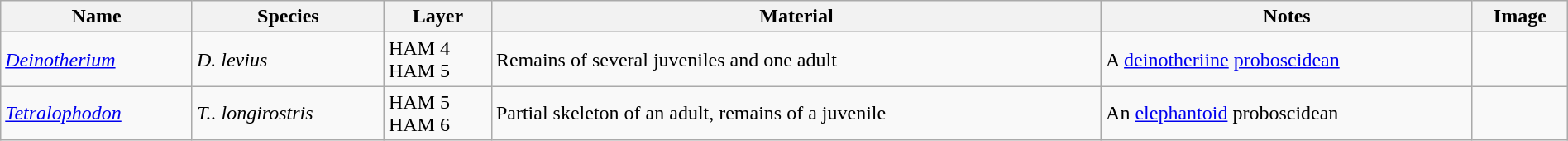<table class="wikitable" width="100%" align="center">
<tr>
<th>Name</th>
<th>Species</th>
<th>Layer</th>
<th>Material</th>
<th>Notes</th>
<th>Image</th>
</tr>
<tr>
<td><em><a href='#'>Deinotherium</a></em></td>
<td><em>D. levius</em></td>
<td>HAM 4<br>HAM 5</td>
<td>Remains of several juveniles and one adult</td>
<td>A <a href='#'>deinotheriine</a> <a href='#'>proboscidean</a></td>
<td></td>
</tr>
<tr>
<td><em><a href='#'>Tetralophodon</a></em></td>
<td><em>T.. longirostris</em></td>
<td>HAM 5<br>HAM 6</td>
<td>Partial skeleton of an adult, remains of a juvenile</td>
<td>An <a href='#'>elephantoid</a> proboscidean</td>
<td></td>
</tr>
</table>
